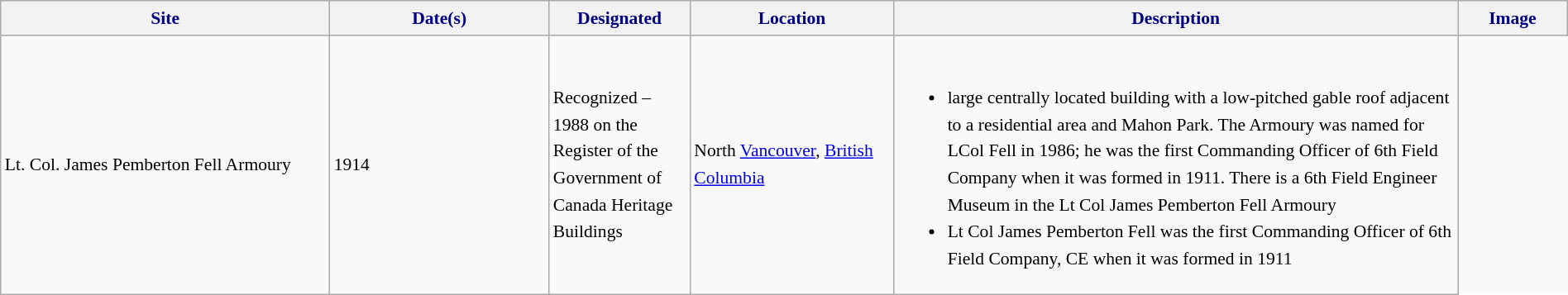<table class="wikitable sortable" style="font-size:90%;width:100%;border:0px;text-align:left;line-height:150%;">
<tr>
<th style="background: #f2f2f2; color: #000080" width="21%">Site</th>
<th style="background: #f2f2f2; color: #000080" width="14%">Date(s)</th>
<th style="background: #f2f2f2; color: #000080" width="9%">Designated</th>
<th style="background: #f2f2f2; color: #000080" width="13%">Location</th>
<th style="background: #f2f2f2; color: #000080" width="36%" class="unsortable">Description</th>
<th style="background: #f2f2f2; color: #000080" width="7%" class="unsortable">Image</th>
</tr>
<tr>
<td>Lt. Col. James Pemberton Fell Armoury</td>
<td>1914</td>
<td>Recognized – 1988 on the Register of the Government of Canada Heritage Buildings</td>
<td>North <a href='#'>Vancouver</a>, <a href='#'>British Columbia</a></td>
<td><br><ul><li>large centrally located building with a low-pitched gable roof adjacent to a residential area and Mahon Park. The Armoury was named for LCol Fell in 1986; he was the first Commanding Officer of 6th Field Company when it was formed in 1911. There is a 6th Field Engineer Museum in the Lt Col James Pemberton Fell Armoury</li><li>Lt Col James Pemberton Fell was the first Commanding Officer of 6th Field Company, CE when it was formed in 1911</li></ul></td>
</tr>
<tr>
</tr>
</table>
